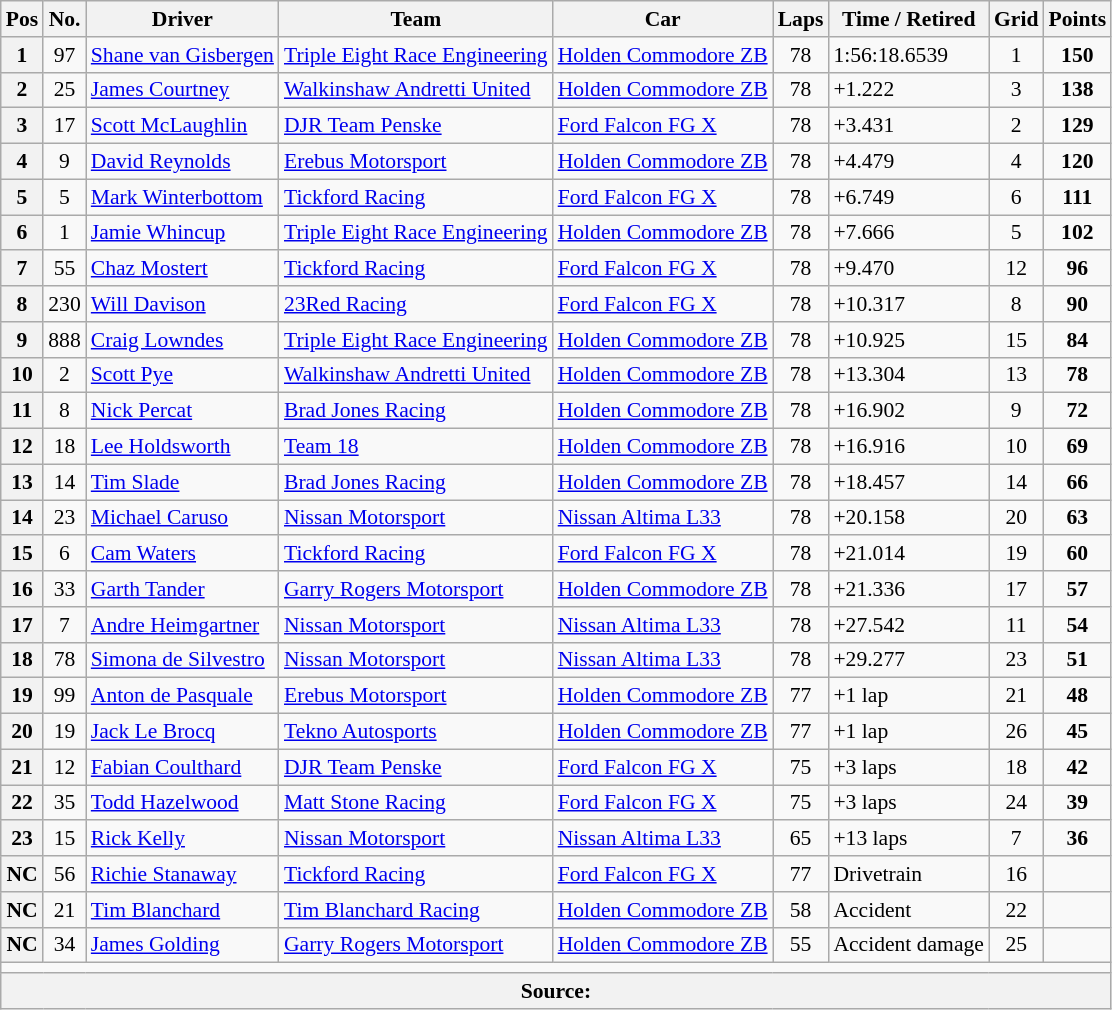<table class="wikitable" style="font-size:90%;">
<tr>
<th>Pos</th>
<th>No.</th>
<th>Driver</th>
<th>Team</th>
<th>Car</th>
<th>Laps</th>
<th>Time / Retired</th>
<th>Grid</th>
<th>Points</th>
</tr>
<tr>
<th>1</th>
<td align="center">97</td>
<td> <a href='#'>Shane van Gisbergen</a></td>
<td><a href='#'>Triple Eight Race Engineering</a></td>
<td><a href='#'>Holden Commodore ZB</a></td>
<td align="center">78</td>
<td>1:56:18.6539</td>
<td align="center">1</td>
<td align="center"><strong>150</strong></td>
</tr>
<tr>
<th>2</th>
<td align="center">25</td>
<td> <a href='#'>James Courtney</a></td>
<td><a href='#'>Walkinshaw Andretti United</a></td>
<td><a href='#'>Holden Commodore ZB</a></td>
<td align="center">78</td>
<td>+1.222</td>
<td align="center">3</td>
<td align="center"><strong>138</strong></td>
</tr>
<tr>
<th>3</th>
<td align="center">17</td>
<td> <a href='#'>Scott McLaughlin</a></td>
<td><a href='#'>DJR Team Penske</a></td>
<td><a href='#'>Ford Falcon FG X</a></td>
<td align="center">78</td>
<td>+3.431</td>
<td align="center">2</td>
<td align="center"><strong>129</strong></td>
</tr>
<tr>
<th>4</th>
<td align="center">9</td>
<td> <a href='#'>David Reynolds</a></td>
<td><a href='#'>Erebus Motorsport</a></td>
<td><a href='#'>Holden Commodore ZB</a></td>
<td align="center">78</td>
<td>+4.479</td>
<td align="center">4</td>
<td align="center"><strong>120</strong></td>
</tr>
<tr>
<th>5</th>
<td align="center">5</td>
<td> <a href='#'>Mark Winterbottom</a></td>
<td><a href='#'>Tickford Racing</a></td>
<td><a href='#'>Ford Falcon FG X</a></td>
<td align="center">78</td>
<td>+6.749</td>
<td align="center">6</td>
<td align="center"><strong>111</strong></td>
</tr>
<tr>
<th>6</th>
<td align="center">1</td>
<td> <a href='#'>Jamie Whincup</a></td>
<td><a href='#'>Triple Eight Race Engineering</a></td>
<td><a href='#'>Holden Commodore ZB</a></td>
<td align="center">78</td>
<td>+7.666</td>
<td align="center">5</td>
<td align="center"><strong>102</strong></td>
</tr>
<tr>
<th>7</th>
<td align="center">55</td>
<td> <a href='#'>Chaz Mostert</a></td>
<td><a href='#'>Tickford Racing</a></td>
<td><a href='#'>Ford Falcon FG X</a></td>
<td align="center">78</td>
<td>+9.470</td>
<td align="center">12</td>
<td align="center"><strong>96</strong></td>
</tr>
<tr>
<th>8</th>
<td align="center">230</td>
<td> <a href='#'>Will Davison</a></td>
<td><a href='#'>23Red Racing</a></td>
<td><a href='#'>Ford Falcon FG X</a></td>
<td align="center">78</td>
<td>+10.317</td>
<td align="center">8</td>
<td align="center"><strong>90</strong></td>
</tr>
<tr>
<th>9</th>
<td align="center">888</td>
<td> <a href='#'>Craig Lowndes</a></td>
<td><a href='#'>Triple Eight Race Engineering</a></td>
<td><a href='#'>Holden Commodore ZB</a></td>
<td align="center">78</td>
<td>+10.925</td>
<td align="center">15</td>
<td align="center"><strong>84</strong></td>
</tr>
<tr>
<th>10</th>
<td align="center">2</td>
<td> <a href='#'>Scott Pye</a></td>
<td><a href='#'>Walkinshaw Andretti United</a></td>
<td><a href='#'>Holden Commodore ZB</a></td>
<td align="center">78</td>
<td>+13.304</td>
<td align="center">13</td>
<td align="center"><strong>78</strong></td>
</tr>
<tr>
<th>11</th>
<td align="center">8</td>
<td> <a href='#'>Nick Percat</a></td>
<td><a href='#'>Brad Jones Racing</a></td>
<td><a href='#'>Holden Commodore ZB</a></td>
<td align="center">78</td>
<td>+16.902</td>
<td align="center">9</td>
<td align="center"><strong>72</strong></td>
</tr>
<tr>
<th>12</th>
<td align="center">18</td>
<td> <a href='#'>Lee Holdsworth</a></td>
<td><a href='#'>Team 18</a></td>
<td><a href='#'>Holden Commodore ZB</a></td>
<td align="center">78</td>
<td>+16.916</td>
<td align="center">10</td>
<td align="center"><strong>69</strong></td>
</tr>
<tr>
<th>13</th>
<td align="center">14</td>
<td> <a href='#'>Tim Slade</a></td>
<td><a href='#'>Brad Jones Racing</a></td>
<td><a href='#'>Holden Commodore ZB</a></td>
<td align="center">78</td>
<td>+18.457</td>
<td align="center">14</td>
<td align="center"><strong>66</strong></td>
</tr>
<tr>
<th>14</th>
<td align="center">23</td>
<td> <a href='#'>Michael Caruso</a></td>
<td><a href='#'>Nissan Motorsport</a></td>
<td><a href='#'>Nissan Altima L33</a></td>
<td align="center">78</td>
<td>+20.158</td>
<td align="center">20</td>
<td align="center"><strong>63</strong></td>
</tr>
<tr>
<th>15</th>
<td align="center">6</td>
<td> <a href='#'>Cam Waters</a></td>
<td><a href='#'>Tickford Racing</a></td>
<td><a href='#'>Ford Falcon FG X</a></td>
<td align="center">78</td>
<td>+21.014</td>
<td align="center">19</td>
<td align="center"><strong>60</strong></td>
</tr>
<tr>
<th>16</th>
<td align="center">33</td>
<td> <a href='#'>Garth Tander</a></td>
<td><a href='#'>Garry Rogers Motorsport</a></td>
<td><a href='#'>Holden Commodore ZB</a></td>
<td align="center">78</td>
<td>+21.336</td>
<td align="center">17</td>
<td align="center"><strong>57</strong></td>
</tr>
<tr>
<th>17</th>
<td align="center">7</td>
<td> <a href='#'>Andre Heimgartner</a></td>
<td><a href='#'>Nissan Motorsport</a></td>
<td><a href='#'>Nissan Altima L33</a></td>
<td align="center">78</td>
<td>+27.542</td>
<td align="center">11</td>
<td align="center"><strong>54</strong></td>
</tr>
<tr>
<th>18</th>
<td align="center">78</td>
<td> <a href='#'>Simona de Silvestro</a></td>
<td><a href='#'>Nissan Motorsport</a></td>
<td><a href='#'>Nissan Altima L33</a></td>
<td align="center">78</td>
<td>+29.277</td>
<td align="center">23</td>
<td align="center"><strong>51</strong></td>
</tr>
<tr>
<th>19</th>
<td align="center">99</td>
<td> <a href='#'>Anton de Pasquale</a></td>
<td><a href='#'>Erebus Motorsport</a></td>
<td><a href='#'>Holden Commodore ZB</a></td>
<td align="center">77</td>
<td>+1 lap</td>
<td align="center">21</td>
<td align="center"><strong>48</strong></td>
</tr>
<tr>
<th>20</th>
<td align="center">19</td>
<td> <a href='#'>Jack Le Brocq</a></td>
<td><a href='#'>Tekno Autosports</a></td>
<td><a href='#'>Holden Commodore ZB</a></td>
<td align="center">77</td>
<td>+1 lap</td>
<td align="center">26</td>
<td align="center"><strong>45</strong></td>
</tr>
<tr>
<th>21</th>
<td align="center">12</td>
<td> <a href='#'>Fabian Coulthard</a></td>
<td><a href='#'>DJR Team Penske</a></td>
<td><a href='#'>Ford Falcon FG X</a></td>
<td align="center">75</td>
<td>+3 laps</td>
<td align="center">18</td>
<td align="center"><strong>42</strong></td>
</tr>
<tr>
<th>22</th>
<td align="center">35</td>
<td> <a href='#'>Todd Hazelwood</a></td>
<td><a href='#'>Matt Stone Racing</a></td>
<td><a href='#'>Ford Falcon FG X</a></td>
<td align="center">75</td>
<td>+3 laps</td>
<td align="center">24</td>
<td align="center"><strong>39</strong></td>
</tr>
<tr>
<th>23</th>
<td align="center">15</td>
<td> <a href='#'>Rick Kelly</a></td>
<td><a href='#'>Nissan Motorsport</a></td>
<td><a href='#'>Nissan Altima L33</a></td>
<td align="center">65</td>
<td>+13 laps</td>
<td align="center">7</td>
<td align="center"><strong>36</strong></td>
</tr>
<tr>
<th>NC</th>
<td align="center">56</td>
<td> <a href='#'>Richie Stanaway</a></td>
<td><a href='#'>Tickford Racing</a></td>
<td><a href='#'>Ford Falcon FG X</a></td>
<td align="center">77</td>
<td>Drivetrain</td>
<td align="center">16</td>
<td align="center"></td>
</tr>
<tr>
<th>NC</th>
<td align="center">21</td>
<td> <a href='#'>Tim Blanchard</a></td>
<td><a href='#'>Tim Blanchard Racing</a></td>
<td><a href='#'>Holden Commodore ZB</a></td>
<td align="center">58</td>
<td>Accident</td>
<td align="center">22</td>
<td align="center"></td>
</tr>
<tr>
<th>NC</th>
<td align="center">34</td>
<td> <a href='#'>James Golding</a></td>
<td><a href='#'>Garry Rogers Motorsport</a></td>
<td><a href='#'>Holden Commodore ZB</a></td>
<td align="center">55</td>
<td>Accident damage</td>
<td align="center">25</td>
<td align="center"></td>
</tr>
<tr>
<td colspan="9" align="center"></td>
</tr>
<tr>
<th colspan="9">Source:</th>
</tr>
</table>
